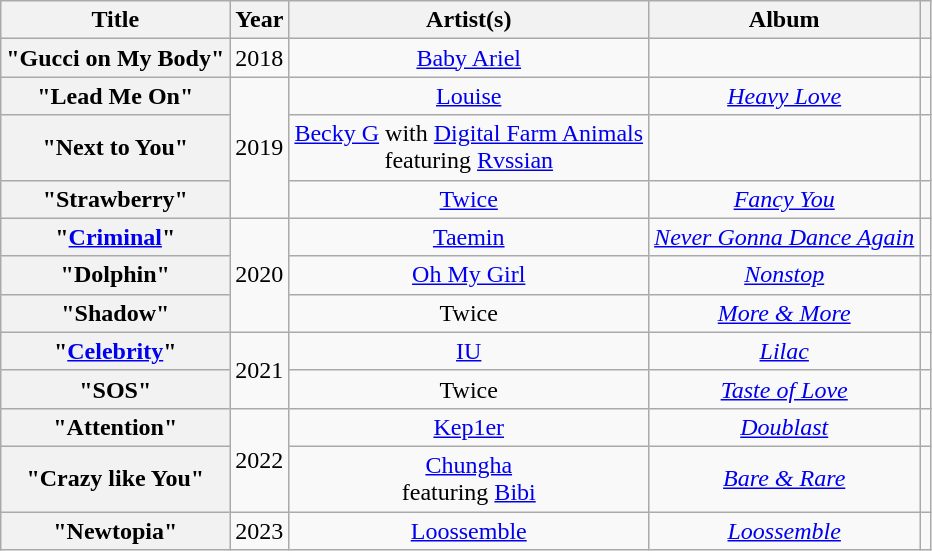<table class="wikitable plainrowheaders" style="text-align:center">
<tr>
<th scope="col">Title</th>
<th scope="col">Year</th>
<th scope="col">Artist(s)</th>
<th scope="col">Album</th>
<th scope="col" class="unsortable"></th>
</tr>
<tr>
<th scope="row">"Gucci on My Body"</th>
<td>2018</td>
<td><a href='#'>Baby Ariel</a></td>
<td></td>
<td></td>
</tr>
<tr>
<th scope="row">"Lead Me On"</th>
<td rowspan="3">2019</td>
<td><a href='#'>Louise</a></td>
<td><em><a href='#'>Heavy Love</a></em></td>
<td></td>
</tr>
<tr>
<th scope="row">"Next to You"</th>
<td><a href='#'>Becky G</a> with <a href='#'>Digital Farm Animals</a><br>featuring <a href='#'>Rvssian</a></td>
<td></td>
<td></td>
</tr>
<tr>
<th scope="row">"Strawberry"</th>
<td><a href='#'>Twice</a></td>
<td><em><a href='#'>Fancy You</a></em></td>
<td></td>
</tr>
<tr>
<th scope="row">"<a href='#'>Criminal</a>"</th>
<td rowspan="3">2020</td>
<td><a href='#'>Taemin</a></td>
<td><em><a href='#'>Never Gonna Dance Again</a></em></td>
<td></td>
</tr>
<tr>
<th scope="row">"Dolphin"</th>
<td><a href='#'>Oh My Girl</a></td>
<td><em><a href='#'>Nonstop</a></em></td>
<td></td>
</tr>
<tr>
<th scope="row">"Shadow"</th>
<td>Twice</td>
<td><em><a href='#'>More & More</a></em></td>
<td></td>
</tr>
<tr>
<th scope="row">"<a href='#'>Celebrity</a>"</th>
<td rowspan="2">2021</td>
<td><a href='#'>IU</a></td>
<td><em><a href='#'>Lilac</a></em></td>
<td></td>
</tr>
<tr>
<th scope="row">"SOS"</th>
<td>Twice</td>
<td><em><a href='#'>Taste of Love</a></em></td>
<td></td>
</tr>
<tr>
<th scope="row">"Attention"</th>
<td rowspan="2">2022</td>
<td><a href='#'>Kep1er</a></td>
<td><em><a href='#'>Doublast</a></em></td>
<td></td>
</tr>
<tr>
<th scope="row">"Crazy like You"</th>
<td><a href='#'>Chungha</a><br>featuring <a href='#'>Bibi</a></td>
<td><em><a href='#'>Bare & Rare</a></em></td>
<td></td>
</tr>
<tr>
<th scope="row">"Newtopia"</th>
<td>2023</td>
<td><a href='#'>Loossemble</a></td>
<td><em><a href='#'>Loossemble</a></em></td>
<td></td>
</tr>
</table>
